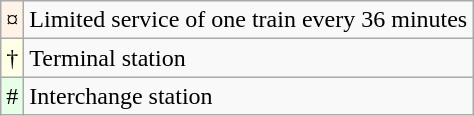<table class="wikitable">
<tr>
<td style="background-color:#FFF2E6">¤</td>
<td>Limited service of one train every 36 minutes</td>
</tr>
<tr>
<td style="background-color:#FFFFE6">†</td>
<td>Terminal station</td>
</tr>
<tr>
<td style="background-color:#E6FFE6">#</td>
<td>Interchange station</td>
</tr>
</table>
